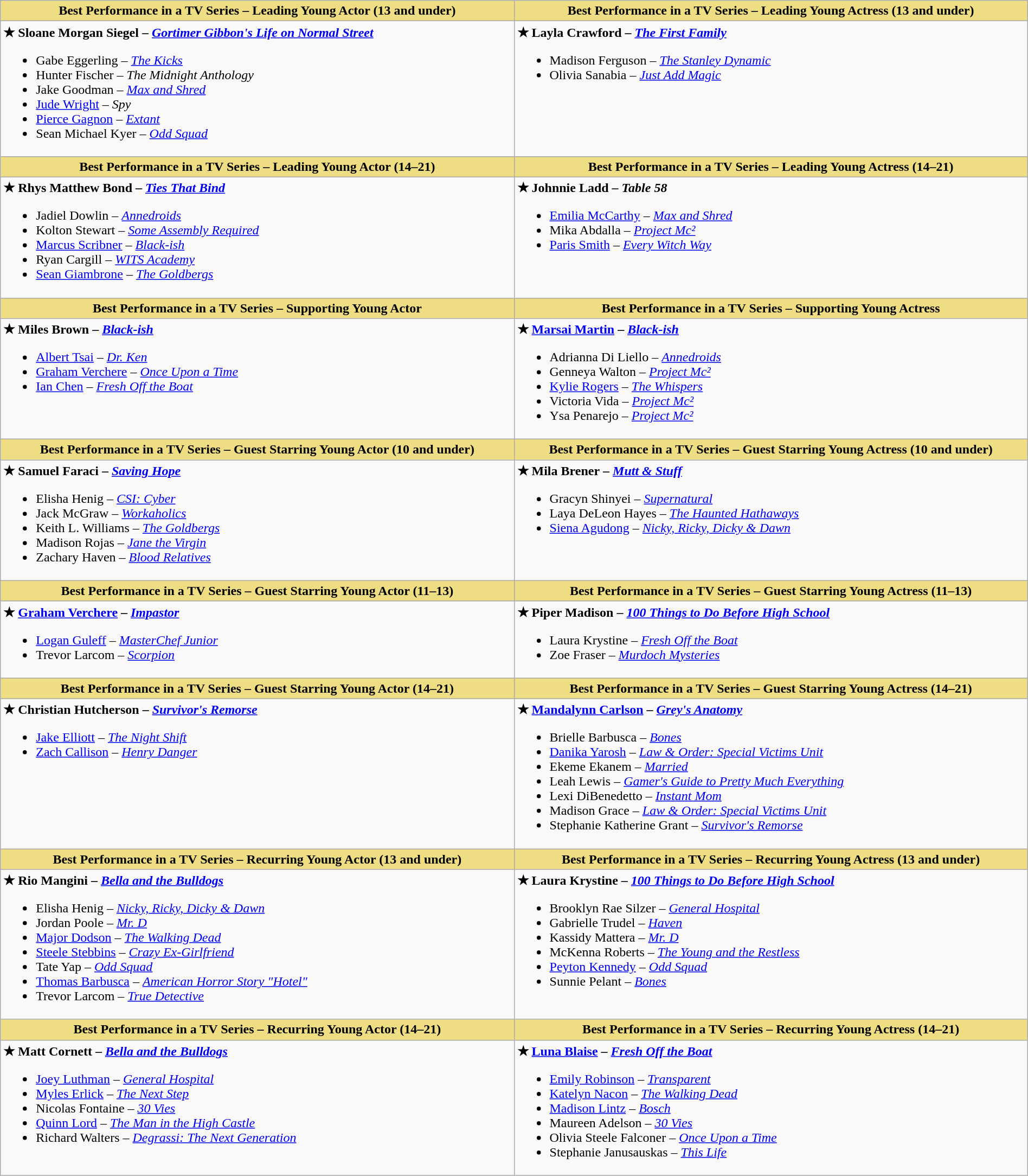<table class="wikitable" style="width:100%;">
<tr>
<th style="background:#EEDD82; width:50%;">Best Performance in a TV Series – Leading Young Actor (13 and under)</th>
<th style="background:#EEDD82; width:50%;">Best Performance in a TV Series – Leading Young Actress (13 and under)</th>
</tr>
<tr>
<td valign="top"><strong>★</strong> <strong>Sloane Morgan Siegel</strong> <strong>–</strong> <strong><em><a href='#'>Gortimer Gibbon's Life on Normal Street</a></em></strong><br><ul><li>Gabe Eggerling – <em><a href='#'>The Kicks</a></em></li><li>Hunter Fischer – <em>The Midnight Anthology</em></li><li>Jake Goodman  – <em><a href='#'>Max and Shred</a></em></li><li><a href='#'>Jude Wright</a> – <em>Spy</em></li><li><a href='#'>Pierce Gagnon</a> – <em><a href='#'>Extant</a></em></li><li>Sean Michael Kyer – <em><a href='#'>Odd Squad</a></em></li></ul></td>
<td valign="top"><strong>★</strong> <strong>Layla Crawford</strong> <strong>–</strong> <strong><em><a href='#'>The First Family</a></em></strong><br><ul><li>Madison Ferguson – <em><a href='#'>The Stanley Dynamic</a></em></li><li>Olivia Sanabia – <em><a href='#'>Just Add Magic</a></em></li></ul></td>
</tr>
<tr>
<th style="background:#EEDD82; width:50%;">Best Performance in a TV Series – Leading Young Actor (14–21)</th>
<th style="background:#EEDD82; width:50%;">Best Performance in a TV Series – Leading Young Actress (14–21)</th>
</tr>
<tr>
<td valign="top"><strong>★</strong> <strong>Rhys Matthew Bond</strong> <strong>–</strong> <strong><em><a href='#'>Ties That Bind</a></em></strong><br><ul><li>Jadiel Dowlin – <em><a href='#'>Annedroids</a></em></li><li>Kolton Stewart – <em><a href='#'>Some Assembly Required</a></em></li><li><a href='#'>Marcus Scribner</a>  – <em><a href='#'>Black-ish</a></em></li><li>Ryan Cargill – <em><a href='#'>WITS Academy</a></em></li><li><a href='#'>Sean Giambrone</a> – <em><a href='#'>The Goldbergs</a></em></li></ul></td>
<td valign="top"><strong>★</strong> <strong>Johnnie Ladd</strong> <strong>–</strong> <strong><em>Table 58</em></strong><br><ul><li><a href='#'>Emilia McCarthy</a> – <em><a href='#'>Max and Shred</a></em></li><li>Mika Abdalla – <em><a href='#'>Project Mc²</a></em></li><li><a href='#'>Paris Smith</a>  – <em><a href='#'>Every Witch Way</a></em></li></ul></td>
</tr>
<tr>
<th style="background:#EEDD82; width:50%;">Best Performance in a TV Series – Supporting Young Actor</th>
<th style="background:#EEDD82; width:50%;">Best Performance in a TV Series – Supporting Young Actress</th>
</tr>
<tr>
<td valign="top"><strong>★</strong> <strong>Miles Brown</strong> <strong>–</strong> <strong><em><a href='#'>Black-ish</a></em></strong><br><ul><li><a href='#'>Albert Tsai</a> – <em><a href='#'>Dr. Ken</a></em></li><li><a href='#'>Graham Verchere</a> – <em><a href='#'>Once Upon a Time</a></em></li><li><a href='#'>Ian Chen</a>  – <em><a href='#'>Fresh Off the Boat</a></em></li></ul></td>
<td valign="top"><strong>★</strong> <strong><a href='#'>Marsai Martin</a></strong> <strong>–</strong> <strong><em><a href='#'>Black-ish</a></em></strong><br><ul><li>Adrianna Di Liello – <em><a href='#'>Annedroids</a></em></li><li>Genneya Walton – <em><a href='#'>Project Mc²</a></em></li><li><a href='#'>Kylie Rogers</a>  – <em><a href='#'>The Whispers</a></em></li><li>Victoria Vida – <em><a href='#'>Project Mc²</a></em></li><li>Ysa Penarejo – <em><a href='#'>Project Mc²</a></em></li></ul></td>
</tr>
<tr>
<th style="background:#EEDD82; width:50%;">Best Performance in a TV Series – Guest Starring Young Actor (10 and under)</th>
<th style="background:#EEDD82; width:50%;">Best Performance in a TV Series – Guest Starring Young Actress (10 and under)</th>
</tr>
<tr>
<td valign="top"><strong>★</strong> <strong>Samuel Faraci</strong> <strong>–</strong> <strong><em><a href='#'>Saving Hope</a></em></strong><br><ul><li>Elisha Henig – <em><a href='#'>CSI: Cyber</a></em></li><li>Jack McGraw – <em><a href='#'>Workaholics</a></em></li><li>Keith L. Williams  – <em><a href='#'>The Goldbergs</a></em></li><li>Madison Rojas – <em><a href='#'>Jane the Virgin</a></em></li><li>Zachary Haven – <em><a href='#'>Blood Relatives</a></em></li></ul></td>
<td valign="top"><strong>★</strong> <strong>Mila Brener</strong> <strong>–</strong> <strong><em><a href='#'>Mutt & Stuff</a></em></strong><br><ul><li>Gracyn Shinyei – <em><a href='#'>Supernatural</a></em></li><li>Laya DeLeon Hayes – <em><a href='#'>The Haunted Hathaways</a></em></li><li><a href='#'>Siena Agudong</a> – <em><a href='#'>Nicky, Ricky, Dicky & Dawn</a></em></li></ul></td>
</tr>
<tr>
<th style="background:#EEDD82; width:50%;">Best Performance in a TV Series – Guest Starring Young Actor (11–13)</th>
<th style="background:#EEDD82; width:50%;">Best Performance in a TV Series – Guest Starring Young Actress (11–13)</th>
</tr>
<tr>
<td valign="top"><strong>★</strong> <strong><a href='#'>Graham Verchere</a></strong> <strong>–</strong> <strong><em><a href='#'>Impastor</a></em></strong><br><ul><li><a href='#'>Logan Guleff</a> – <em><a href='#'>MasterChef Junior</a></em></li><li>Trevor Larcom – <em><a href='#'>Scorpion</a></em></li></ul></td>
<td valign="top"><strong>★</strong> <strong>Piper Madison</strong> <strong>–</strong> <strong><em><a href='#'>100 Things to Do Before High School</a></em></strong><br><ul><li>Laura Krystine – <em><a href='#'>Fresh Off the Boat</a></em></li><li>Zoe Fraser – <em><a href='#'>Murdoch Mysteries</a></em></li></ul></td>
</tr>
<tr>
<th style="background:#EEDD82; width:50%;">Best Performance in a TV Series – Guest Starring Young Actor (14–21)</th>
<th style="background:#EEDD82; width:50%;">Best Performance in a TV Series – Guest Starring Young Actress (14–21)</th>
</tr>
<tr>
<td valign="top"><strong>★</strong> <strong>Christian Hutcherson</strong> <strong>–</strong> <strong><em><a href='#'>Survivor's Remorse</a></em></strong><br><ul><li><a href='#'>Jake Elliott</a> – <em><a href='#'>The Night Shift</a></em></li><li><a href='#'>Zach Callison</a> – <em><a href='#'>Henry Danger</a></em></li></ul></td>
<td valign="top"><strong>★</strong> <strong><a href='#'>Mandalynn Carlson</a></strong> <strong>–</strong> <strong><em><a href='#'>Grey's Anatomy</a></em></strong><br><ul><li>Brielle Barbusca – <em><a href='#'>Bones</a></em></li><li><a href='#'>Danika Yarosh</a> – <em><a href='#'>Law & Order: Special Victims Unit</a></em></li><li>Ekeme Ekanem  – <em><a href='#'>Married</a></em></li><li>Leah Lewis – <em><a href='#'>Gamer's Guide to Pretty Much Everything</a></em></li><li>Lexi DiBenedetto – <em><a href='#'>Instant Mom</a></em></li><li>Madison Grace – <em><a href='#'>Law & Order: Special Victims Unit</a></em></li><li>Stephanie Katherine Grant – <em><a href='#'>Survivor's Remorse</a></em></li></ul></td>
</tr>
<tr>
<th style="background:#EEDD82; width:50%;">Best Performance in a TV Series – Recurring Young Actor (13 and under)</th>
<th style="background:#EEDD82; width:50%;">Best Performance in a TV Series – Recurring Young Actress (13 and under)</th>
</tr>
<tr>
<td valign="top"><strong>★</strong> <strong>Rio Mangini</strong> <strong>–</strong> <strong><em><a href='#'>Bella and the Bulldogs</a></em></strong><br><ul><li>Elisha Henig – <em><a href='#'>Nicky, Ricky, Dicky & Dawn</a></em></li><li>Jordan Poole – <em><a href='#'>Mr. D</a></em></li><li><a href='#'>Major Dodson</a>  – <em><a href='#'>The Walking Dead</a></em></li><li><a href='#'>Steele Stebbins</a> – <em><a href='#'>Crazy Ex-Girlfriend</a></em></li><li>Tate Yap – <em><a href='#'>Odd Squad</a></em></li><li><a href='#'>Thomas Barbusca</a> – <em><a href='#'>American Horror Story "Hotel"</a></em></li><li>Trevor Larcom – <em><a href='#'>True Detective</a></em></li></ul></td>
<td valign="top"><strong>★</strong> <strong>Laura Krystine</strong> <strong>–</strong> <strong><em><a href='#'>100 Things to Do Before High School</a></em></strong><br><ul><li>Brooklyn Rae Silzer – <em><a href='#'>General Hospital</a></em></li><li>Gabrielle Trudel – <em><a href='#'>Haven</a></em></li><li>Kassidy Mattera  – <em><a href='#'>Mr. D</a></em></li><li>McKenna Roberts – <em><a href='#'>The Young and the Restless</a></em></li><li><a href='#'>Peyton Kennedy</a> – <em><a href='#'>Odd Squad</a></em></li><li>Sunnie Pelant – <em><a href='#'>Bones</a></em></li></ul></td>
</tr>
<tr>
<th style="background:#EEDD82; width:50%;">Best Performance in a TV Series – Recurring Young Actor (14–21)</th>
<th style="background:#EEDD82; width:50%;">Best Performance in a TV Series – Recurring Young Actress (14–21)</th>
</tr>
<tr>
<td valign="top"><strong>★</strong> <strong>Matt Cornett</strong> <strong>–</strong> <strong><em><a href='#'>Bella and the Bulldogs</a></em></strong><br><ul><li><a href='#'>Joey Luthman</a> – <em><a href='#'>General Hospital</a></em></li><li><a href='#'>Myles Erlick</a> – <em><a href='#'>The Next Step</a></em></li><li>Nicolas Fontaine  – <em><a href='#'>30 Vies</a></em></li><li><a href='#'>Quinn Lord</a> – <em><a href='#'>The Man in the High Castle</a></em></li><li>Richard Walters – <em><a href='#'>Degrassi: The Next Generation</a></em></li></ul></td>
<td valign="top"><strong>★</strong> <strong><a href='#'>Luna Blaise</a></strong> <strong>–</strong> <strong><em><a href='#'>Fresh Off the Boat</a></em></strong><br><ul><li><a href='#'>Emily Robinson</a> – <em><a href='#'>Transparent</a></em></li><li><a href='#'>Katelyn Nacon</a> – <em><a href='#'>The Walking Dead</a></em></li><li><a href='#'>Madison Lintz</a>  – <em><a href='#'>Bosch</a></em></li><li>Maureen Adelson – <em><a href='#'>30 Vies</a></em></li><li>Olivia Steele Falconer – <em><a href='#'>Once Upon a Time</a></em></li><li>Stephanie Janusauskas – <em><a href='#'>This Life</a></em></li></ul></td>
</tr>
</table>
